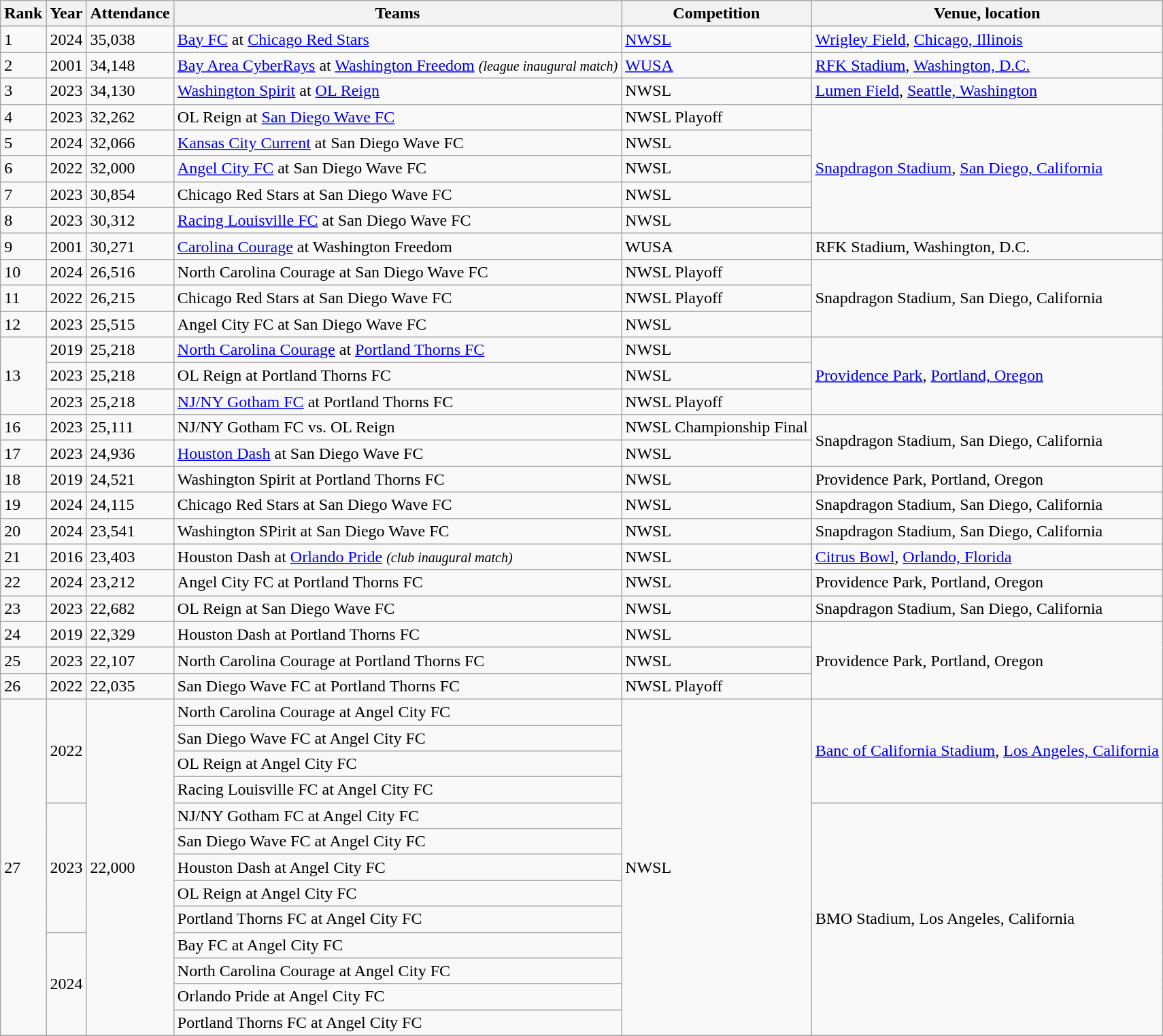<table class= "wikitable sortable">
<tr>
<th scope="col">Rank</th>
<th scope="col">Year</th>
<th scope="col">Attendance</th>
<th scope="col">Teams</th>
<th scope="col">Competition</th>
<th scope="col">Venue, location</th>
</tr>
<tr>
<td>1</td>
<td>2024</td>
<td>35,038</td>
<td><a href='#'>Bay FC</a> at <a href='#'>Chicago Red Stars</a></td>
<td><a href='#'>NWSL</a></td>
<td><a href='#'>Wrigley Field</a>, <a href='#'>Chicago, Illinois</a></td>
</tr>
<tr>
<td>2</td>
<td>2001</td>
<td>34,148</td>
<td><a href='#'>Bay Area CyberRays</a> at <a href='#'>Washington Freedom</a> <small><em>(league inaugural match)</em></small></td>
<td><a href='#'>WUSA</a></td>
<td><a href='#'>RFK Stadium</a>, <a href='#'>Washington, D.C.</a></td>
</tr>
<tr>
<td>3</td>
<td>2023</td>
<td>34,130</td>
<td><a href='#'>Washington Spirit</a> at <a href='#'>OL Reign</a></td>
<td>NWSL</td>
<td><a href='#'>Lumen Field</a>, <a href='#'>Seattle, Washington</a></td>
</tr>
<tr>
<td>4</td>
<td>2023</td>
<td>32,262</td>
<td>OL Reign at <a href='#'>San Diego Wave FC</a></td>
<td>NWSL Playoff</td>
<td rowspan="5"><a href='#'>Snapdragon Stadium</a>, <a href='#'>San Diego, California</a></td>
</tr>
<tr>
<td>5</td>
<td>2024</td>
<td>32,066</td>
<td><a href='#'>Kansas City Current</a> at San Diego Wave FC <em></em></td>
<td>NWSL</td>
</tr>
<tr>
<td>6</td>
<td>2022</td>
<td>32,000</td>
<td><a href='#'>Angel City FC</a> at San Diego Wave FC <em></em></td>
<td>NWSL</td>
</tr>
<tr>
<td>7</td>
<td>2023</td>
<td>30,854</td>
<td>Chicago Red Stars at San Diego Wave FC <em></em></td>
<td>NWSL</td>
</tr>
<tr>
<td>8</td>
<td>2023</td>
<td>30,312</td>
<td><a href='#'>Racing Louisville FC</a> at San Diego Wave FC</td>
<td>NWSL</td>
</tr>
<tr>
<td>9</td>
<td>2001</td>
<td>30,271</td>
<td><a href='#'>Carolina Courage</a> at Washington Freedom</td>
<td>WUSA</td>
<td Robert F. Kennedy Memorial Stadium>RFK Stadium, Washington, D.C.</td>
</tr>
<tr>
<td>10</td>
<td>2024</td>
<td>26,516</td>
<td>North Carolina Courage at San Diego Wave FC</td>
<td>NWSL Playoff</td>
<td rowspan=3>Snapdragon Stadium, San Diego, California</td>
</tr>
<tr>
<td>11</td>
<td>2022</td>
<td>26,215</td>
<td>Chicago Red Stars at San Diego Wave FC</td>
<td>NWSL Playoff</td>
</tr>
<tr>
<td>12</td>
<td>2023</td>
<td>25,515</td>
<td>Angel City FC at San Diego Wave FC</td>
<td>NWSL</td>
</tr>
<tr>
<td rowspan=3>13</td>
<td>2019</td>
<td>25,218</td>
<td><a href='#'>North Carolina Courage</a> at <a href='#'>Portland Thorns FC</a></td>
<td>NWSL</td>
<td rowspan="3"><a href='#'>Providence Park</a>, <a href='#'>Portland, Oregon</a></td>
</tr>
<tr>
<td>2023</td>
<td>25,218</td>
<td>OL Reign at Portland Thorns FC</td>
<td>NWSL</td>
</tr>
<tr>
<td>2023</td>
<td>25,218</td>
<td><a href='#'>NJ/NY Gotham FC</a> at Portland Thorns FC</td>
<td>NWSL Playoff</td>
</tr>
<tr>
<td>16</td>
<td>2023</td>
<td>25,111</td>
<td>NJ/NY Gotham FC vs. OL Reign</td>
<td>NWSL Championship Final</td>
<td rowspan="2">Snapdragon Stadium, San Diego, California</td>
</tr>
<tr>
<td>17</td>
<td>2023</td>
<td>24,936</td>
<td><a href='#'>Houston Dash</a> at San Diego Wave FC</td>
<td>NWSL</td>
</tr>
<tr>
<td>18</td>
<td>2019</td>
<td>24,521</td>
<td>Washington Spirit at Portland Thorns FC</td>
<td>NWSL</td>
<td>Providence Park, Portland, Oregon</td>
</tr>
<tr>
<td>19</td>
<td>2024</td>
<td>24,115</td>
<td>Chicago Red Stars at San Diego Wave FC</td>
<td>NWSL</td>
<td>Snapdragon Stadium, San Diego, California</td>
</tr>
<tr>
<td>20</td>
<td>2024</td>
<td>23,541</td>
<td>Washington SPirit at San Diego Wave FC</td>
<td>NWSL</td>
<td>Snapdragon Stadium, San Diego, California</td>
</tr>
<tr>
<td>21</td>
<td>2016</td>
<td>23,403</td>
<td>Houston Dash at <a href='#'>Orlando Pride</a> <small><em>(club inaugural match)</em></small></td>
<td>NWSL</td>
<td><a href='#'>Citrus Bowl</a>, <a href='#'>Orlando, Florida</a></td>
</tr>
<tr>
<td>22</td>
<td>2024</td>
<td>23,212</td>
<td>Angel City FC at Portland Thorns FC</td>
<td>NWSL</td>
<td>Providence Park, Portland, Oregon</td>
</tr>
<tr>
<td>23</td>
<td>2023</td>
<td>22,682</td>
<td>OL Reign at San Diego Wave FC</td>
<td>NWSL</td>
<td>Snapdragon Stadium, San Diego, California</td>
</tr>
<tr>
<td>24</td>
<td>2019</td>
<td>22,329</td>
<td>Houston Dash at Portland Thorns FC</td>
<td>NWSL</td>
<td rowspan="3">Providence Park, Portland, Oregon</td>
</tr>
<tr>
<td>25</td>
<td>2023</td>
<td>22,107</td>
<td>North Carolina Courage at Portland Thorns FC</td>
<td>NWSL</td>
</tr>
<tr>
<td>26</td>
<td>2022</td>
<td>22,035</td>
<td>San Diego Wave FC at Portland Thorns FC</td>
<td>NWSL Playoff</td>
</tr>
<tr>
<td rowspan=13>27</td>
<td rowspan=4>2022</td>
<td rowspan=13>22,000</td>
<td>North Carolina Courage at Angel City FC <em></em></td>
<td rowspan=13>NWSL</td>
<td rowspan=4><a href='#'>Banc of California Stadium</a>, <a href='#'>Los Angeles, California</a></td>
</tr>
<tr>
<td>San Diego Wave FC at Angel City FC</td>
</tr>
<tr>
<td>OL Reign at Angel City FC</td>
</tr>
<tr>
<td>Racing Louisville FC at Angel City FC</td>
</tr>
<tr>
<td rowspan=5>2023</td>
<td>NJ/NY Gotham FC at Angel City FC</td>
<td rowspan=9>BMO Stadium, Los Angeles, California</td>
</tr>
<tr>
<td>San Diego Wave FC at Angel City FC</td>
</tr>
<tr>
<td>Houston Dash at Angel City FC</td>
</tr>
<tr>
<td>OL Reign at Angel City FC</td>
</tr>
<tr>
<td>Portland Thorns FC at Angel City FC</td>
</tr>
<tr>
<td rowspan=4>2024</td>
<td>Bay FC at Angel City FC</td>
</tr>
<tr>
<td>North Carolina Courage at Angel City FC</td>
</tr>
<tr>
<td>Orlando Pride at Angel City FC</td>
</tr>
<tr>
<td>Portland Thorns FC at Angel City FC</td>
</tr>
<tr>
</tr>
</table>
